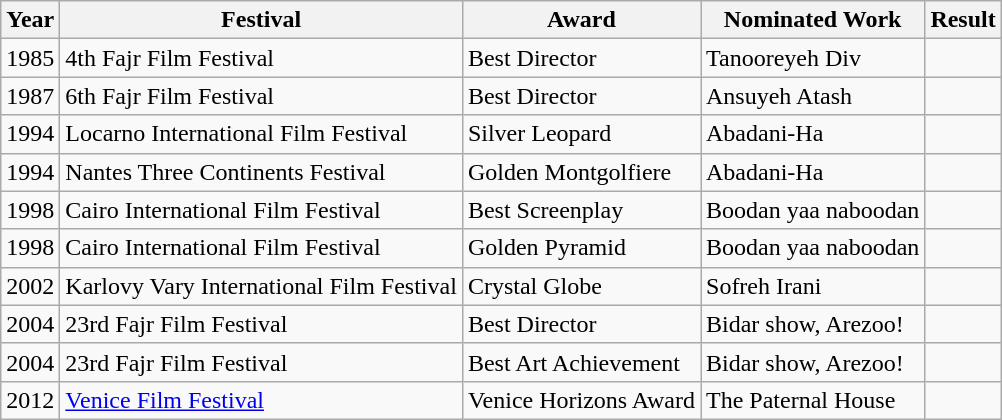<table class="wikitable">
<tr>
<th>Year</th>
<th>Festival</th>
<th>Award</th>
<th>Nominated Work</th>
<th>Result</th>
</tr>
<tr>
<td>1985</td>
<td>4th Fajr Film Festival</td>
<td>Best Director</td>
<td>Tanooreyeh Div</td>
<td></td>
</tr>
<tr>
<td>1987</td>
<td>6th Fajr Film Festival</td>
<td>Best Director</td>
<td>Ansuyeh Atash</td>
<td></td>
</tr>
<tr>
<td>1994</td>
<td>Locarno International Film Festival</td>
<td>Silver Leopard</td>
<td>Abadani-Ha</td>
<td></td>
</tr>
<tr>
<td>1994</td>
<td>Nantes Three Continents Festival</td>
<td>Golden Montgolfiere</td>
<td>Abadani-Ha</td>
<td></td>
</tr>
<tr>
<td>1998</td>
<td>Cairo International Film Festival</td>
<td>Best Screenplay</td>
<td>Boodan yaa naboodan</td>
<td></td>
</tr>
<tr>
<td>1998</td>
<td>Cairo International Film Festival</td>
<td>Golden Pyramid</td>
<td>Boodan yaa naboodan</td>
<td></td>
</tr>
<tr>
<td>2002</td>
<td>Karlovy Vary International Film Festival</td>
<td>Crystal Globe</td>
<td>Sofreh Irani</td>
<td></td>
</tr>
<tr>
<td>2004</td>
<td>23rd Fajr Film Festival</td>
<td>Best Director</td>
<td>Bidar show, Arezoo!</td>
<td></td>
</tr>
<tr>
<td>2004</td>
<td>23rd Fajr Film Festival</td>
<td>Best Art Achievement</td>
<td>Bidar show, Arezoo!</td>
<td></td>
</tr>
<tr>
<td>2012</td>
<td><a href='#'>Venice Film Festival</a></td>
<td>Venice Horizons Award</td>
<td>The Paternal House</td>
<td></td>
</tr>
</table>
